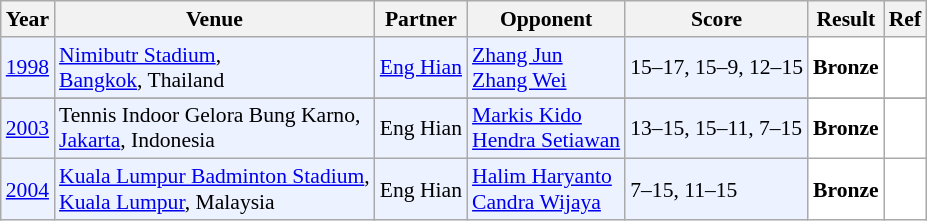<table class="sortable wikitable" style="font-size: 90%">
<tr>
<th>Year</th>
<th>Venue</th>
<th>Partner</th>
<th>Opponent</th>
<th>Score</th>
<th>Result</th>
<th>Ref</th>
</tr>
<tr style="background:#ECF2FF">
<td align="center"><a href='#'>1998</a></td>
<td align="left"><a href='#'>Nimibutr Stadium</a>,<br><a href='#'>Bangkok</a>, Thailand</td>
<td align="left"> <a href='#'>Eng Hian</a></td>
<td align="left"> <a href='#'>Zhang Jun</a><br> <a href='#'>Zhang Wei</a></td>
<td align="left">15–17, 15–9, 12–15</td>
<td style="text-align:left; background:white"> <strong>Bronze</strong></td>
<td style="text-align:center; background:white"></td>
</tr>
<tr>
</tr>
<tr style="background:#ECF2FF">
<td align="center"><a href='#'>2003</a></td>
<td align="left">Tennis Indoor Gelora Bung Karno,<br><a href='#'>Jakarta</a>, Indonesia</td>
<td align="left"> Eng Hian</td>
<td align="left"> <a href='#'>Markis Kido</a><br> <a href='#'>Hendra Setiawan</a></td>
<td align="left">13–15, 15–11, 7–15</td>
<td style="text-align:left; background:white"> <strong>Bronze</strong></td>
<td style="text-align:center; background:white"></td>
</tr>
<tr style="background:#ECF2FF">
<td align="center"><a href='#'>2004</a></td>
<td align="left"><a href='#'>Kuala Lumpur Badminton Stadium</a>,<br><a href='#'>Kuala Lumpur</a>, Malaysia</td>
<td align="left"> Eng Hian</td>
<td align="left"> <a href='#'>Halim Haryanto</a><br> <a href='#'>Candra Wijaya</a></td>
<td align="left">7–15, 11–15</td>
<td style="text-align:left; background:white"> <strong>Bronze</strong></td>
<td style="text-align:center; background:white"></td>
</tr>
</table>
